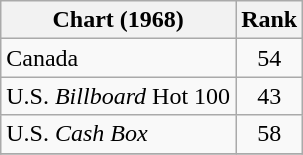<table class="wikitable sortable">
<tr>
<th>Chart (1968)</th>
<th style="text-align:center;">Rank</th>
</tr>
<tr>
<td>Canada</td>
<td style="text-align:center;">54</td>
</tr>
<tr>
<td>U.S. <em>Billboard</em> Hot 100</td>
<td style="text-align:center;">43</td>
</tr>
<tr>
<td>U.S. <em>Cash Box</em></td>
<td style="text-align:center;">58</td>
</tr>
<tr>
</tr>
</table>
